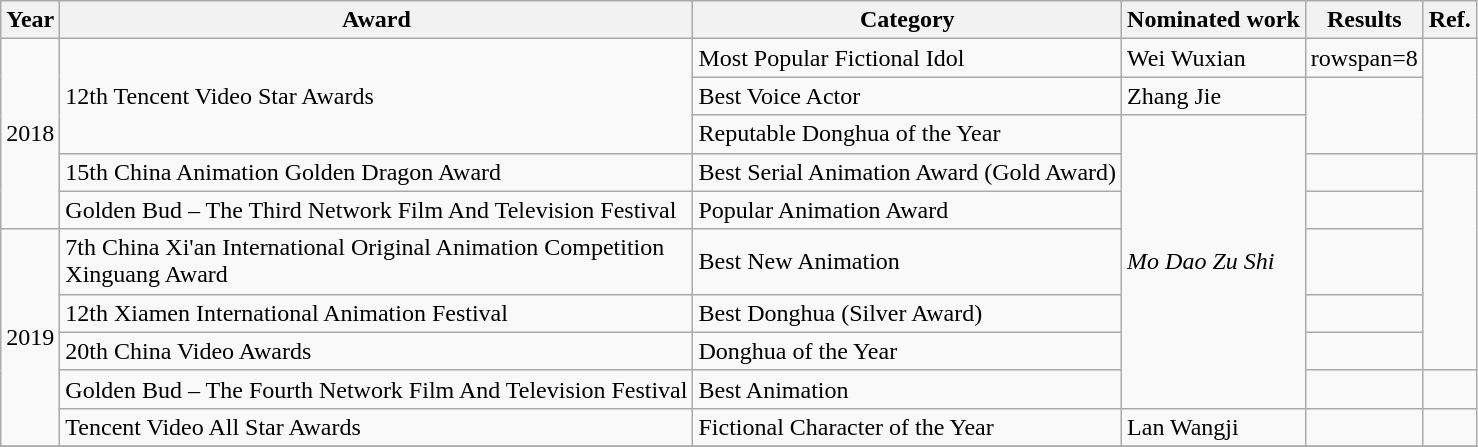<table class="wikitable">
<tr>
<th>Year</th>
<th>Award</th>
<th>Category</th>
<th>Nominated work</th>
<th>Results</th>
<th class="unsortable">Ref.</th>
</tr>
<tr>
<td rowspan=5>2018</td>
<td rowspan=3>12th Tencent Video Star Awards</td>
<td>Most Popular Fictional Idol</td>
<td>Wei Wuxian</td>
<td>rowspan=8 </td>
<td rowspan=3></td>
</tr>
<tr>
<td>Best Voice Actor</td>
<td>Zhang Jie</td>
</tr>
<tr>
<td>Reputable Donghua of the Year</td>
<td rowspan=7><em>Mo Dao Zu Shi</em></td>
</tr>
<tr>
<td>15th China Animation Golden Dragon Award</td>
<td>Best Serial Animation Award (Gold Award)</td>
<td></td>
</tr>
<tr>
<td>Golden Bud – The Third Network Film And Television Festival</td>
<td>Popular Animation Award</td>
<td></td>
</tr>
<tr>
<td rowspan=5>2019</td>
<td>7th China Xi'an International Original Animation Competition <br> Xinguang Award</td>
<td>Best New Animation</td>
<td></td>
</tr>
<tr>
<td>12th Xiamen International Animation Festival</td>
<td>Best Donghua (Silver Award)</td>
<td></td>
</tr>
<tr>
<td>20th China Video Awards</td>
<td>Donghua of the Year</td>
<td></td>
</tr>
<tr>
<td>Golden Bud – The Fourth Network Film And Television Festival</td>
<td>Best Animation</td>
<td></td>
<td></td>
</tr>
<tr>
<td>Tencent Video All Star Awards</td>
<td>Fictional Character of the Year</td>
<td>Lan Wangji</td>
<td></td>
<td></td>
</tr>
<tr>
</tr>
</table>
